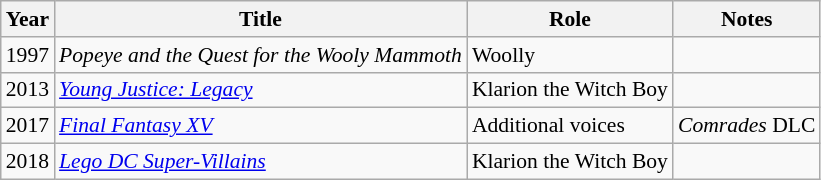<table class="wikitable" style="font-size: 90%;">
<tr>
<th>Year</th>
<th>Title</th>
<th>Role</th>
<th>Notes</th>
</tr>
<tr>
<td>1997</td>
<td><em>Popeye and the Quest for the Wooly Mammoth</em></td>
<td>Woolly</td>
<td></td>
</tr>
<tr>
<td>2013</td>
<td><em><a href='#'>Young Justice: Legacy</a></em></td>
<td>Klarion the Witch Boy</td>
<td></td>
</tr>
<tr>
<td>2017</td>
<td><em><a href='#'>Final Fantasy XV</a></em></td>
<td>Additional voices</td>
<td><em>Comrades</em> DLC</td>
</tr>
<tr>
<td>2018</td>
<td><em><a href='#'>Lego DC Super-Villains</a></em></td>
<td>Klarion the Witch Boy</td>
<td></td>
</tr>
</table>
